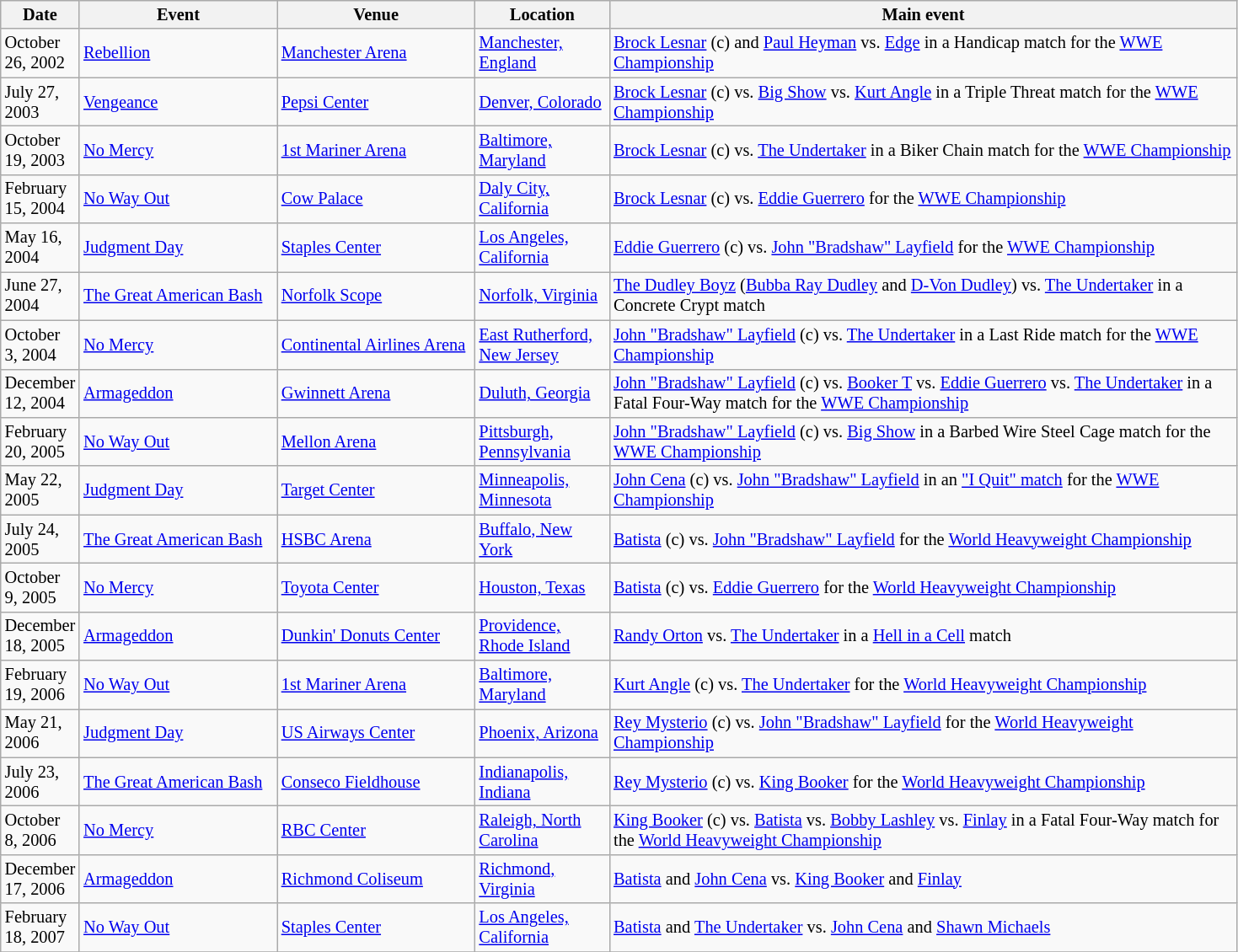<table class="sortable wikitable succession-box" style="font-size:85%;">
<tr>
<th scope="col" width="10">Date</th>
<th scope="col" width="150">Event</th>
<th scope="col" width="150">Venue</th>
<th scope="col" width="100">Location</th>
<th scope="col" width="490">Main event</th>
</tr>
<tr>
<td>October 26, 2002</td>
<td><a href='#'>Rebellion</a></td>
<td><a href='#'>Manchester Arena</a></td>
<td><a href='#'>Manchester, England</a></td>
<td><a href='#'>Brock Lesnar</a> (c) and <a href='#'>Paul Heyman</a> vs. <a href='#'>Edge</a> in a Handicap match for the <a href='#'>WWE Championship</a></td>
</tr>
<tr>
<td>July 27, 2003</td>
<td><a href='#'>Vengeance</a></td>
<td><a href='#'>Pepsi Center</a></td>
<td><a href='#'>Denver, Colorado</a></td>
<td><a href='#'>Brock Lesnar</a> (c) vs. <a href='#'>Big Show</a> vs. <a href='#'>Kurt Angle</a> in a Triple Threat match for the <a href='#'>WWE Championship</a></td>
</tr>
<tr>
<td>October 19, 2003</td>
<td><a href='#'>No Mercy</a></td>
<td><a href='#'>1st Mariner Arena</a></td>
<td><a href='#'>Baltimore, Maryland</a></td>
<td><a href='#'>Brock Lesnar</a> (c) vs. <a href='#'>The Undertaker</a> in a Biker Chain match for the <a href='#'>WWE Championship</a></td>
</tr>
<tr>
<td>February 15, 2004</td>
<td><a href='#'>No Way Out</a></td>
<td><a href='#'>Cow Palace</a></td>
<td><a href='#'>Daly City, California</a></td>
<td><a href='#'>Brock Lesnar</a> (c) vs. <a href='#'>Eddie Guerrero</a> for the <a href='#'>WWE Championship</a></td>
</tr>
<tr>
<td>May 16, 2004</td>
<td><a href='#'>Judgment Day</a></td>
<td><a href='#'>Staples Center</a></td>
<td><a href='#'>Los Angeles, California</a></td>
<td><a href='#'>Eddie Guerrero</a> (c) vs. <a href='#'>John "Bradshaw" Layfield</a> for the <a href='#'>WWE Championship</a></td>
</tr>
<tr>
<td>June 27, 2004</td>
<td><a href='#'>The Great American Bash</a></td>
<td><a href='#'>Norfolk Scope</a></td>
<td><a href='#'>Norfolk, Virginia</a></td>
<td><a href='#'>The Dudley Boyz</a>  (<a href='#'>Bubba Ray Dudley</a> and <a href='#'>D-Von Dudley</a>) vs. <a href='#'>The Undertaker</a> in a Concrete Crypt match</td>
</tr>
<tr>
<td>October 3, 2004</td>
<td><a href='#'>No Mercy</a></td>
<td><a href='#'>Continental Airlines Arena</a></td>
<td><a href='#'>East Rutherford, New Jersey</a></td>
<td><a href='#'>John "Bradshaw" Layfield</a> (c) vs. <a href='#'>The Undertaker</a> in a Last Ride match for the <a href='#'>WWE Championship</a></td>
</tr>
<tr>
<td>December 12, 2004</td>
<td><a href='#'>Armageddon</a></td>
<td><a href='#'>Gwinnett Arena</a></td>
<td><a href='#'>Duluth, Georgia</a></td>
<td><a href='#'>John "Bradshaw" Layfield</a> (c) vs. <a href='#'>Booker T</a> vs. <a href='#'>Eddie Guerrero</a> vs. <a href='#'>The Undertaker</a> in a Fatal Four-Way match for the <a href='#'>WWE Championship</a></td>
</tr>
<tr>
<td>February 20, 2005</td>
<td><a href='#'>No Way Out</a></td>
<td><a href='#'>Mellon Arena</a></td>
<td><a href='#'>Pittsburgh, Pennsylvania</a></td>
<td><a href='#'>John "Bradshaw" Layfield</a> (c) vs. <a href='#'>Big Show</a> in a Barbed Wire Steel Cage match for the <a href='#'>WWE Championship</a></td>
</tr>
<tr>
<td>May 22, 2005</td>
<td><a href='#'>Judgment Day</a></td>
<td><a href='#'>Target Center</a></td>
<td><a href='#'>Minneapolis, Minnesota</a></td>
<td><a href='#'>John Cena</a> (c) vs. <a href='#'>John "Bradshaw" Layfield</a> in an <a href='#'>"I Quit" match</a> for the <a href='#'>WWE Championship</a></td>
</tr>
<tr>
<td>July 24, 2005</td>
<td><a href='#'>The Great American Bash</a></td>
<td><a href='#'>HSBC Arena</a></td>
<td><a href='#'>Buffalo, New York</a></td>
<td><a href='#'>Batista</a> (c) vs. <a href='#'>John "Bradshaw" Layfield</a> for the <a href='#'>World Heavyweight Championship</a></td>
</tr>
<tr>
<td>October 9, 2005</td>
<td><a href='#'>No Mercy</a></td>
<td><a href='#'>Toyota Center</a></td>
<td><a href='#'>Houston, Texas</a></td>
<td><a href='#'>Batista</a> (c) vs. <a href='#'>Eddie Guerrero</a> for the <a href='#'>World Heavyweight Championship</a></td>
</tr>
<tr>
<td>December 18, 2005</td>
<td><a href='#'>Armageddon</a></td>
<td><a href='#'>Dunkin' Donuts Center</a></td>
<td><a href='#'>Providence, Rhode Island</a></td>
<td><a href='#'>Randy Orton</a> vs. <a href='#'>The Undertaker</a> in a <a href='#'>Hell in a Cell</a> match</td>
</tr>
<tr>
<td>February 19, 2006</td>
<td><a href='#'>No Way Out</a></td>
<td><a href='#'>1st Mariner Arena</a></td>
<td><a href='#'>Baltimore, Maryland</a></td>
<td><a href='#'>Kurt Angle</a> (c) vs. <a href='#'>The Undertaker</a> for the <a href='#'>World Heavyweight Championship</a></td>
</tr>
<tr>
<td>May 21, 2006</td>
<td><a href='#'>Judgment Day</a></td>
<td><a href='#'>US Airways Center</a></td>
<td><a href='#'>Phoenix, Arizona</a></td>
<td><a href='#'>Rey Mysterio</a> (c) vs. <a href='#'>John "Bradshaw" Layfield</a> for the <a href='#'>World Heavyweight Championship</a></td>
</tr>
<tr>
<td>July 23, 2006</td>
<td><a href='#'>The Great American Bash</a></td>
<td><a href='#'>Conseco Fieldhouse</a></td>
<td><a href='#'>Indianapolis, Indiana</a></td>
<td><a href='#'>Rey Mysterio</a> (c) vs. <a href='#'>King Booker</a> for the <a href='#'>World Heavyweight Championship</a></td>
</tr>
<tr>
<td>October 8, 2006</td>
<td><a href='#'>No Mercy</a></td>
<td><a href='#'>RBC Center</a></td>
<td><a href='#'>Raleigh, North Carolina</a></td>
<td><a href='#'>King Booker</a> (c) vs. <a href='#'>Batista</a> vs. <a href='#'>Bobby Lashley</a> vs. <a href='#'>Finlay</a> in a Fatal Four-Way match for the <a href='#'>World Heavyweight Championship</a></td>
</tr>
<tr>
<td>December 17, 2006</td>
<td><a href='#'>Armageddon</a></td>
<td><a href='#'>Richmond Coliseum</a></td>
<td><a href='#'>Richmond, Virginia</a></td>
<td><a href='#'>Batista</a> and <a href='#'>John Cena</a> vs. <a href='#'>King Booker</a> and <a href='#'>Finlay</a></td>
</tr>
<tr>
<td>February 18, 2007</td>
<td><a href='#'>No Way Out</a></td>
<td><a href='#'>Staples Center</a></td>
<td><a href='#'>Los Angeles, California</a></td>
<td><a href='#'>Batista</a> and <a href='#'>The Undertaker</a> vs. <a href='#'>John Cena</a> and <a href='#'>Shawn Michaels</a></td>
</tr>
<tr>
</tr>
</table>
